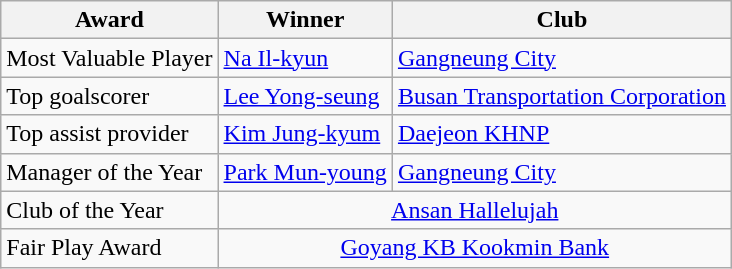<table class="wikitable">
<tr>
<th>Award</th>
<th>Winner</th>
<th>Club</th>
</tr>
<tr>
<td>Most Valuable Player</td>
<td> <a href='#'>Na Il-kyun</a></td>
<td><a href='#'>Gangneung City</a></td>
</tr>
<tr>
<td>Top goalscorer</td>
<td> <a href='#'>Lee Yong-seung</a></td>
<td><a href='#'>Busan Transportation Corporation</a></td>
</tr>
<tr>
<td>Top assist provider</td>
<td> <a href='#'>Kim Jung-kyum</a></td>
<td><a href='#'>Daejeon KHNP</a></td>
</tr>
<tr>
<td>Manager of the Year</td>
<td> <a href='#'>Park Mun-young</a></td>
<td><a href='#'>Gangneung City</a></td>
</tr>
<tr>
<td>Club of the Year</td>
<td colspan="2" align="center"><a href='#'>Ansan Hallelujah</a></td>
</tr>
<tr>
<td>Fair Play Award</td>
<td colspan="2" align="center"><a href='#'>Goyang KB Kookmin Bank</a></td>
</tr>
</table>
